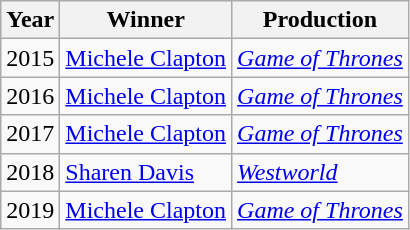<table class="wikitable">
<tr>
<th>Year</th>
<th>Winner</th>
<th>Production</th>
</tr>
<tr>
<td>2015</td>
<td><a href='#'>Michele Clapton</a></td>
<td><em><a href='#'>Game of Thrones</a></em></td>
</tr>
<tr>
<td>2016</td>
<td><a href='#'>Michele Clapton</a></td>
<td><em><a href='#'>Game of Thrones</a></em></td>
</tr>
<tr>
<td>2017</td>
<td><a href='#'>Michele Clapton</a></td>
<td><em><a href='#'>Game of Thrones</a></em></td>
</tr>
<tr>
<td>2018</td>
<td><a href='#'>Sharen Davis</a></td>
<td><em><a href='#'>Westworld</a></em></td>
</tr>
<tr>
<td>2019</td>
<td><a href='#'>Michele Clapton</a></td>
<td><em><a href='#'>Game of Thrones</a></em></td>
</tr>
</table>
